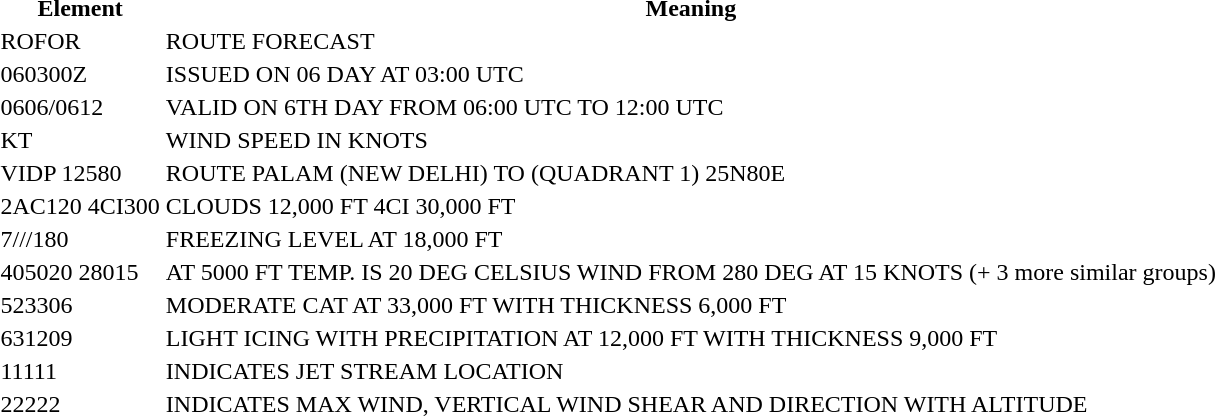<table>
<tr>
<th>Element</th>
<th>Meaning</th>
</tr>
<tr>
<td>ROFOR</td>
<td>ROUTE FORECAST</td>
</tr>
<tr>
<td>060300Z</td>
<td>ISSUED ON 06 DAY AT 03:00 UTC</td>
</tr>
<tr>
<td>0606/0612</td>
<td>VALID ON 6TH DAY FROM 06:00 UTC TO 12:00 UTC</td>
</tr>
<tr>
<td>KT</td>
<td>WIND SPEED IN KNOTS</td>
</tr>
<tr>
<td>VIDP 12580</td>
<td>ROUTE PALAM (NEW DELHI) TO (QUADRANT 1) 25N80E</td>
</tr>
<tr>
<td>2AC120 4CI300</td>
<td>CLOUDS 12,000 FT  4CI 30,000 FT</td>
</tr>
<tr>
<td>7///180</td>
<td>FREEZING LEVEL AT 18,000 FT</td>
</tr>
<tr>
<td>405020 28015</td>
<td>AT 5000 FT TEMP. IS 20 DEG CELSIUS WIND FROM 280 DEG AT 15 KNOTS (+ 3 more similar groups)</td>
</tr>
<tr>
<td>523306</td>
<td>MODERATE CAT AT 33,000 FT WITH THICKNESS 6,000 FT</td>
</tr>
<tr>
<td>631209</td>
<td>LIGHT ICING WITH PRECIPITATION AT 12,000 FT WITH THICKNESS 9,000 FT</td>
</tr>
<tr>
<td>11111</td>
<td>INDICATES JET STREAM LOCATION</td>
</tr>
<tr>
<td>22222</td>
<td>INDICATES MAX WIND, VERTICAL WIND SHEAR AND DIRECTION WITH ALTITUDE</td>
</tr>
</table>
